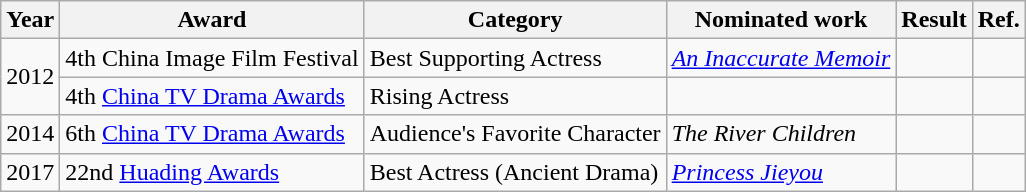<table class="wikitable">
<tr>
<th>Year</th>
<th>Award</th>
<th>Category</th>
<th>Nominated work</th>
<th>Result</th>
<th>Ref.</th>
</tr>
<tr>
<td rowspan=2>2012</td>
<td>4th China Image Film Festival</td>
<td>Best Supporting Actress</td>
<td><em><a href='#'>An Inaccurate Memoir</a></em></td>
<td></td>
<td></td>
</tr>
<tr>
<td>4th <a href='#'>China TV Drama Awards</a></td>
<td>Rising Actress</td>
<td></td>
<td></td>
<td></td>
</tr>
<tr>
<td>2014</td>
<td>6th <a href='#'>China TV Drama Awards</a></td>
<td>Audience's Favorite Character</td>
<td><em>The River Children</em></td>
<td></td>
<td></td>
</tr>
<tr>
<td>2017</td>
<td>22nd <a href='#'>Huading Awards</a></td>
<td>Best Actress (Ancient Drama)</td>
<td><em><a href='#'>Princess Jieyou</a></em></td>
<td></td>
<td></td>
</tr>
</table>
